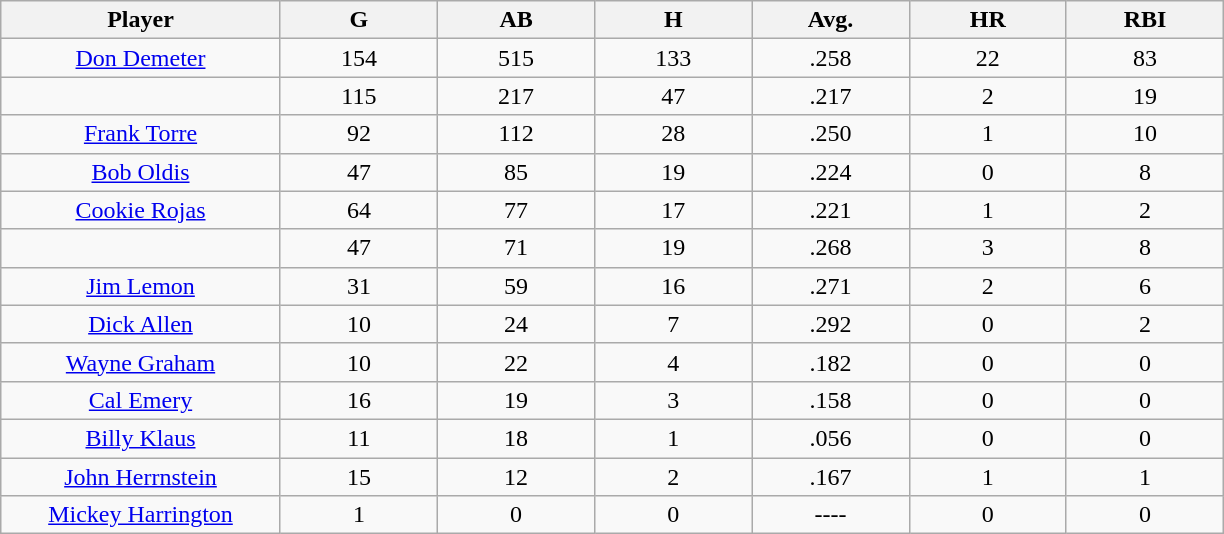<table class="wikitable sortable">
<tr>
<th bgcolor="#DDDDFF" width="16%">Player</th>
<th bgcolor="#DDDDFF" width="9%">G</th>
<th bgcolor="#DDDDFF" width="9%">AB</th>
<th bgcolor="#DDDDFF" width="9%">H</th>
<th bgcolor="#DDDDFF" width="9%">Avg.</th>
<th bgcolor="#DDDDFF" width="9%">HR</th>
<th bgcolor="#DDDDFF" width="9%">RBI</th>
</tr>
<tr align="center">
<td><a href='#'>Don Demeter</a></td>
<td>154</td>
<td>515</td>
<td>133</td>
<td>.258</td>
<td>22</td>
<td>83</td>
</tr>
<tr align="center">
<td></td>
<td>115</td>
<td>217</td>
<td>47</td>
<td>.217</td>
<td>2</td>
<td>19</td>
</tr>
<tr align="center">
<td><a href='#'>Frank Torre</a></td>
<td>92</td>
<td>112</td>
<td>28</td>
<td>.250</td>
<td>1</td>
<td>10</td>
</tr>
<tr align="center">
<td><a href='#'>Bob Oldis</a></td>
<td>47</td>
<td>85</td>
<td>19</td>
<td>.224</td>
<td>0</td>
<td>8</td>
</tr>
<tr align="center">
<td><a href='#'>Cookie Rojas</a></td>
<td>64</td>
<td>77</td>
<td>17</td>
<td>.221</td>
<td>1</td>
<td>2</td>
</tr>
<tr align="center">
<td></td>
<td>47</td>
<td>71</td>
<td>19</td>
<td>.268</td>
<td>3</td>
<td>8</td>
</tr>
<tr align="center">
<td><a href='#'>Jim Lemon</a></td>
<td>31</td>
<td>59</td>
<td>16</td>
<td>.271</td>
<td>2</td>
<td>6</td>
</tr>
<tr align="center">
<td><a href='#'>Dick Allen</a></td>
<td>10</td>
<td>24</td>
<td>7</td>
<td>.292</td>
<td>0</td>
<td>2</td>
</tr>
<tr align="center">
<td><a href='#'>Wayne Graham</a></td>
<td>10</td>
<td>22</td>
<td>4</td>
<td>.182</td>
<td>0</td>
<td>0</td>
</tr>
<tr align="center">
<td><a href='#'>Cal Emery</a></td>
<td>16</td>
<td>19</td>
<td>3</td>
<td>.158</td>
<td>0</td>
<td>0</td>
</tr>
<tr align="center">
<td><a href='#'>Billy Klaus</a></td>
<td>11</td>
<td>18</td>
<td>1</td>
<td>.056</td>
<td>0</td>
<td>0</td>
</tr>
<tr align="center">
<td><a href='#'>John Herrnstein</a></td>
<td>15</td>
<td>12</td>
<td>2</td>
<td>.167</td>
<td>1</td>
<td>1</td>
</tr>
<tr align="center">
<td><a href='#'>Mickey Harrington</a></td>
<td>1</td>
<td>0</td>
<td>0</td>
<td>----</td>
<td>0</td>
<td>0</td>
</tr>
</table>
